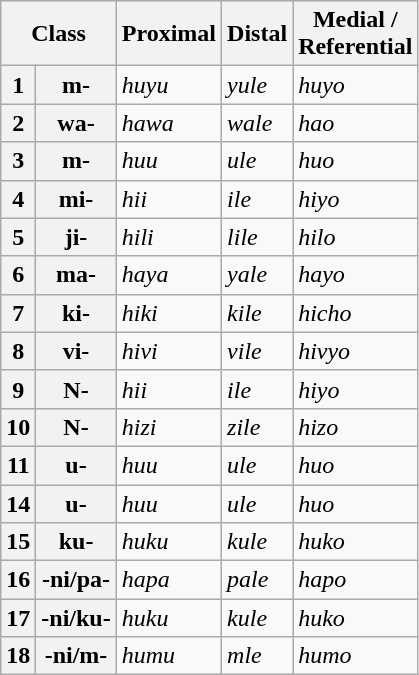<table class="wikitable">
<tr>
<th colspan=2>Class</th>
<th>Proximal</th>
<th>Distal</th>
<th>Medial / <br>Referential</th>
</tr>
<tr>
<th>1</th>
<th>m-</th>
<td><em>huyu</em></td>
<td><em>yule</em></td>
<td><em>huyo</em></td>
</tr>
<tr>
<th>2</th>
<th>wa-</th>
<td><em>hawa</em></td>
<td><em>wale</em></td>
<td><em>hao</em></td>
</tr>
<tr>
<th>3</th>
<th>m-</th>
<td><em>huu</em></td>
<td><em>ule</em></td>
<td><em>huo</em></td>
</tr>
<tr>
<th>4</th>
<th>mi-</th>
<td><em>hii</em></td>
<td><em>ile</em></td>
<td><em>hiyo</em></td>
</tr>
<tr>
<th>5</th>
<th>ji-</th>
<td><em>hili</em></td>
<td><em>lile</em></td>
<td><em>hilo</em></td>
</tr>
<tr>
<th>6</th>
<th>ma-</th>
<td><em>haya</em></td>
<td><em>yale</em></td>
<td><em>hayo</em></td>
</tr>
<tr>
<th>7</th>
<th>ki-</th>
<td><em>hiki</em></td>
<td><em>kile</em></td>
<td><em>hicho</em></td>
</tr>
<tr>
<th>8</th>
<th>vi-</th>
<td><em>hivi</em></td>
<td><em>vile</em></td>
<td><em>hivyo</em></td>
</tr>
<tr>
<th>9</th>
<th>N-</th>
<td><em>hii</em></td>
<td><em>ile</em></td>
<td><em>hiyo</em></td>
</tr>
<tr>
<th>10</th>
<th>N-</th>
<td><em>hizi</em></td>
<td><em>zile</em></td>
<td><em>hizo</em></td>
</tr>
<tr>
<th>11</th>
<th>u-</th>
<td><em>huu</em></td>
<td><em>ule</em></td>
<td><em>huo</em></td>
</tr>
<tr>
<th>14</th>
<th>u-</th>
<td><em>huu</em></td>
<td><em>ule</em></td>
<td><em>huo</em></td>
</tr>
<tr>
<th>15</th>
<th>ku-</th>
<td><em>huku</em></td>
<td><em>kule</em></td>
<td><em>huko</em></td>
</tr>
<tr>
<th>16</th>
<th>-ni/pa-</th>
<td><em>hapa</em></td>
<td><em>pale</em></td>
<td><em>hapo</em></td>
</tr>
<tr>
<th>17</th>
<th>-ni/ku-</th>
<td><em>huku</em></td>
<td><em>kule</em></td>
<td><em>huko</em></td>
</tr>
<tr>
<th>18</th>
<th>-ni/m-</th>
<td><em>humu</em></td>
<td><em>mle</em></td>
<td><em>humo</em></td>
</tr>
</table>
